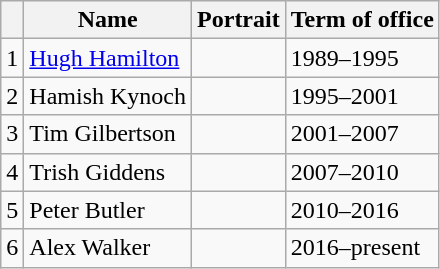<table class="wikitable">
<tr>
<th></th>
<th>Name</th>
<th>Portrait</th>
<th>Term of office</th>
</tr>
<tr>
<td align=center>1</td>
<td><a href='#'>Hugh Hamilton</a></td>
<td></td>
<td>1989–1995</td>
</tr>
<tr>
<td align=center>2</td>
<td>Hamish Kynoch</td>
<td></td>
<td>1995–2001</td>
</tr>
<tr>
<td align=center>3</td>
<td>Tim Gilbertson</td>
<td></td>
<td>2001–2007</td>
</tr>
<tr>
<td align=center>4</td>
<td>Trish Giddens</td>
<td></td>
<td>2007–2010</td>
</tr>
<tr>
<td align=center>5</td>
<td>Peter Butler</td>
<td></td>
<td>2010–2016</td>
</tr>
<tr>
<td align=center>6</td>
<td>Alex Walker</td>
<td></td>
<td>2016–present</td>
</tr>
</table>
